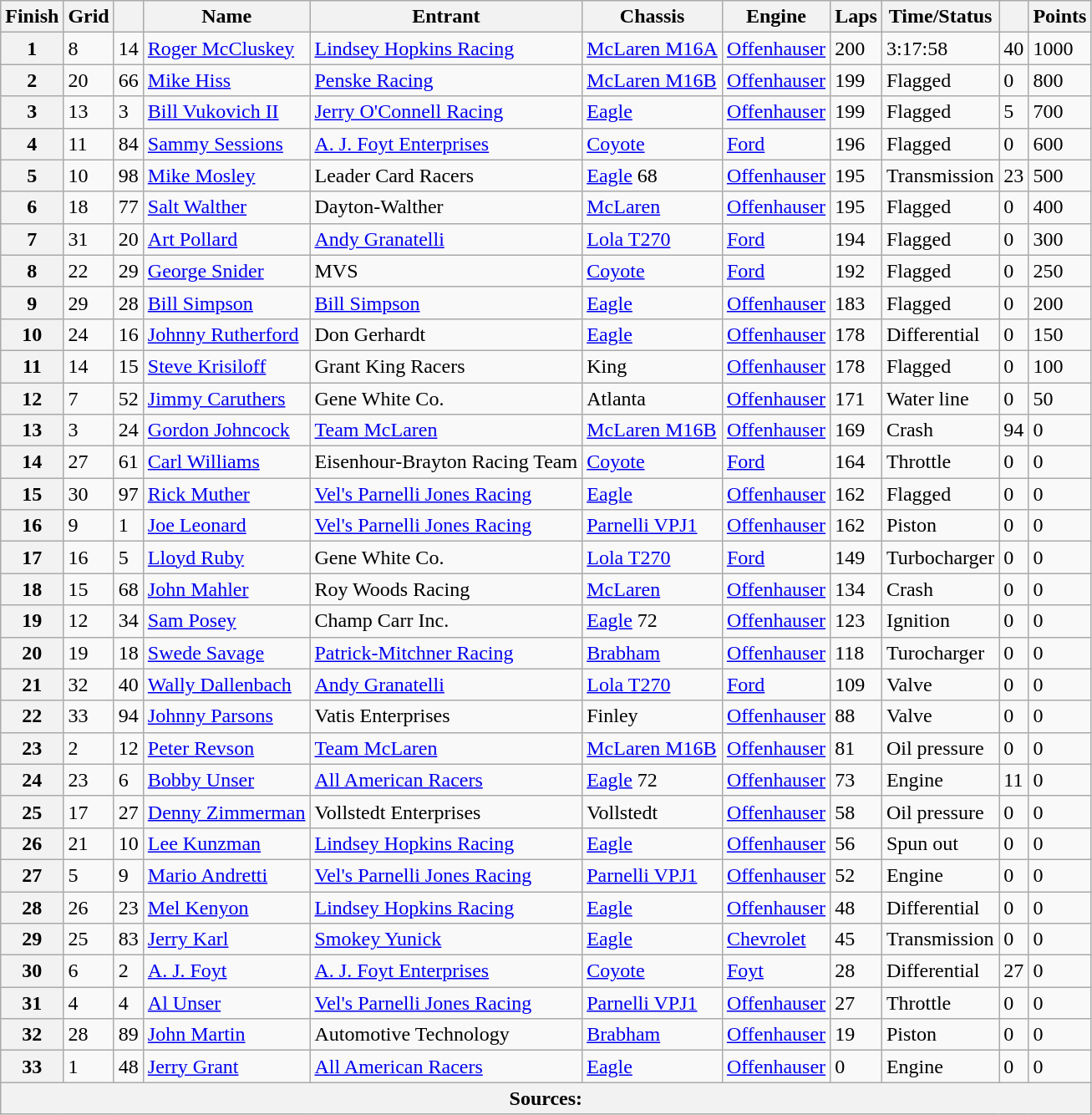<table class="wikitable">
<tr>
<th>Finish</th>
<th>Grid</th>
<th></th>
<th>Name</th>
<th>Entrant</th>
<th>Chassis</th>
<th>Engine</th>
<th>Laps</th>
<th>Time/Status</th>
<th></th>
<th>Points</th>
</tr>
<tr>
<th>1</th>
<td>8</td>
<td>14</td>
<td> <a href='#'>Roger McCluskey</a></td>
<td><a href='#'>Lindsey Hopkins Racing</a></td>
<td><a href='#'>McLaren M16A</a></td>
<td><a href='#'>Offenhauser</a></td>
<td>200</td>
<td>3:17:58</td>
<td>40</td>
<td>1000</td>
</tr>
<tr>
<th>2</th>
<td>20</td>
<td>66</td>
<td> <a href='#'>Mike Hiss</a></td>
<td><a href='#'>Penske Racing</a></td>
<td><a href='#'>McLaren M16B</a></td>
<td><a href='#'>Offenhauser</a></td>
<td>199</td>
<td>Flagged</td>
<td>0</td>
<td>800</td>
</tr>
<tr>
<th>3</th>
<td>13</td>
<td>3</td>
<td> <a href='#'>Bill Vukovich II</a></td>
<td><a href='#'>Jerry O'Connell Racing</a></td>
<td><a href='#'>Eagle</a></td>
<td><a href='#'>Offenhauser</a></td>
<td>199</td>
<td>Flagged</td>
<td>5</td>
<td>700</td>
</tr>
<tr>
<th>4</th>
<td>11</td>
<td>84</td>
<td> <a href='#'>Sammy Sessions</a></td>
<td><a href='#'>A. J. Foyt Enterprises</a></td>
<td><a href='#'>Coyote</a></td>
<td><a href='#'>Ford</a></td>
<td>196</td>
<td>Flagged</td>
<td>0</td>
<td>600</td>
</tr>
<tr>
<th>5</th>
<td>10</td>
<td>98</td>
<td> <a href='#'>Mike Mosley</a></td>
<td>Leader Card Racers</td>
<td><a href='#'>Eagle</a> 68</td>
<td><a href='#'>Offenhauser</a></td>
<td>195</td>
<td>Transmission</td>
<td>23</td>
<td>500</td>
</tr>
<tr>
<th>6</th>
<td>18</td>
<td>77</td>
<td> <a href='#'>Salt Walther</a></td>
<td>Dayton-Walther</td>
<td><a href='#'>McLaren</a></td>
<td><a href='#'>Offenhauser</a></td>
<td>195</td>
<td>Flagged</td>
<td>0</td>
<td>400</td>
</tr>
<tr>
<th>7</th>
<td>31</td>
<td>20</td>
<td> <a href='#'>Art Pollard</a></td>
<td><a href='#'>Andy Granatelli</a></td>
<td><a href='#'>Lola T270</a></td>
<td><a href='#'>Ford</a></td>
<td>194</td>
<td>Flagged</td>
<td>0</td>
<td>300</td>
</tr>
<tr>
<th>8</th>
<td>22</td>
<td>29</td>
<td> <a href='#'>George Snider</a></td>
<td>MVS</td>
<td><a href='#'>Coyote</a></td>
<td><a href='#'>Ford</a></td>
<td>192</td>
<td>Flagged</td>
<td>0</td>
<td>250</td>
</tr>
<tr>
<th>9</th>
<td>29</td>
<td>28</td>
<td> <a href='#'>Bill Simpson</a></td>
<td><a href='#'>Bill Simpson</a></td>
<td><a href='#'>Eagle</a></td>
<td><a href='#'>Offenhauser</a></td>
<td>183</td>
<td>Flagged</td>
<td>0</td>
<td>200</td>
</tr>
<tr>
<th>10</th>
<td>24</td>
<td>16</td>
<td> <a href='#'>Johnny Rutherford</a></td>
<td>Don Gerhardt</td>
<td><a href='#'>Eagle</a></td>
<td><a href='#'>Offenhauser</a></td>
<td>178</td>
<td>Differential</td>
<td>0</td>
<td>150</td>
</tr>
<tr>
<th>11</th>
<td>14</td>
<td>15</td>
<td> <a href='#'>Steve Krisiloff</a></td>
<td>Grant King Racers</td>
<td>King</td>
<td><a href='#'>Offenhauser</a></td>
<td>178</td>
<td>Flagged</td>
<td>0</td>
<td>100</td>
</tr>
<tr>
<th>12</th>
<td>7</td>
<td>52</td>
<td> <a href='#'>Jimmy Caruthers</a></td>
<td>Gene White Co.</td>
<td>Atlanta</td>
<td><a href='#'>Offenhauser</a></td>
<td>171</td>
<td>Water line</td>
<td>0</td>
<td>50</td>
</tr>
<tr>
<th>13</th>
<td>3</td>
<td>24</td>
<td> <a href='#'>Gordon Johncock</a></td>
<td><a href='#'>Team McLaren</a></td>
<td><a href='#'>McLaren M16B</a></td>
<td><a href='#'>Offenhauser</a></td>
<td>169</td>
<td>Crash</td>
<td>94</td>
<td>0</td>
</tr>
<tr>
<th>14</th>
<td>27</td>
<td>61</td>
<td> <a href='#'>Carl Williams</a></td>
<td>Eisenhour-Brayton Racing Team</td>
<td><a href='#'>Coyote</a></td>
<td><a href='#'>Ford</a></td>
<td>164</td>
<td>Throttle</td>
<td>0</td>
<td>0</td>
</tr>
<tr>
<th>15</th>
<td>30</td>
<td>97</td>
<td> <a href='#'>Rick Muther</a></td>
<td><a href='#'>Vel's Parnelli Jones Racing</a></td>
<td><a href='#'>Eagle</a></td>
<td><a href='#'>Offenhauser</a></td>
<td>162</td>
<td>Flagged</td>
<td>0</td>
<td>0</td>
</tr>
<tr>
<th>16</th>
<td>9</td>
<td>1</td>
<td> <a href='#'>Joe Leonard</a></td>
<td><a href='#'>Vel's Parnelli Jones Racing</a></td>
<td><a href='#'>Parnelli VPJ1</a></td>
<td><a href='#'>Offenhauser</a></td>
<td>162</td>
<td>Piston</td>
<td>0</td>
<td>0</td>
</tr>
<tr>
<th>17</th>
<td>16</td>
<td>5</td>
<td> <a href='#'>Lloyd Ruby</a></td>
<td>Gene White Co.</td>
<td><a href='#'>Lola T270</a></td>
<td><a href='#'>Ford</a></td>
<td>149</td>
<td>Turbocharger</td>
<td>0</td>
<td>0</td>
</tr>
<tr>
<th>18</th>
<td>15</td>
<td>68</td>
<td> <a href='#'>John Mahler</a></td>
<td>Roy Woods Racing</td>
<td><a href='#'>McLaren</a></td>
<td><a href='#'>Offenhauser</a></td>
<td>134</td>
<td>Crash</td>
<td>0</td>
<td>0</td>
</tr>
<tr>
<th>19</th>
<td>12</td>
<td>34</td>
<td> <a href='#'>Sam Posey</a></td>
<td>Champ Carr Inc.</td>
<td><a href='#'>Eagle</a> 72</td>
<td><a href='#'>Offenhauser</a></td>
<td>123</td>
<td>Ignition</td>
<td>0</td>
<td>0</td>
</tr>
<tr>
<th>20</th>
<td>19</td>
<td>18</td>
<td> <a href='#'>Swede Savage</a></td>
<td><a href='#'>Patrick-Mitchner Racing</a></td>
<td><a href='#'>Brabham</a></td>
<td><a href='#'>Offenhauser</a></td>
<td>118</td>
<td>Turocharger</td>
<td>0</td>
<td>0</td>
</tr>
<tr>
<th>21</th>
<td>32</td>
<td>40</td>
<td> <a href='#'>Wally Dallenbach</a></td>
<td><a href='#'>Andy Granatelli</a></td>
<td><a href='#'>Lola T270</a></td>
<td><a href='#'>Ford</a></td>
<td>109</td>
<td>Valve</td>
<td>0</td>
<td>0</td>
</tr>
<tr>
<th>22</th>
<td>33</td>
<td>94</td>
<td> <a href='#'>Johnny Parsons</a></td>
<td>Vatis Enterprises</td>
<td>Finley</td>
<td><a href='#'>Offenhauser</a></td>
<td>88</td>
<td>Valve</td>
<td>0</td>
<td>0</td>
</tr>
<tr>
<th>23</th>
<td>2</td>
<td>12</td>
<td> <a href='#'>Peter Revson</a></td>
<td><a href='#'>Team McLaren</a></td>
<td><a href='#'>McLaren M16B</a></td>
<td><a href='#'>Offenhauser</a></td>
<td>81</td>
<td>Oil pressure</td>
<td>0</td>
<td>0</td>
</tr>
<tr>
<th>24</th>
<td>23</td>
<td>6</td>
<td> <a href='#'>Bobby Unser</a></td>
<td><a href='#'>All American Racers</a></td>
<td><a href='#'>Eagle</a> 72</td>
<td><a href='#'>Offenhauser</a></td>
<td>73</td>
<td>Engine</td>
<td>11</td>
<td>0</td>
</tr>
<tr>
<th>25</th>
<td>17</td>
<td>27</td>
<td> <a href='#'>Denny Zimmerman</a></td>
<td>Vollstedt Enterprises</td>
<td>Vollstedt</td>
<td><a href='#'>Offenhauser</a></td>
<td>58</td>
<td>Oil pressure</td>
<td>0</td>
<td>0</td>
</tr>
<tr>
<th>26</th>
<td>21</td>
<td>10</td>
<td> <a href='#'>Lee Kunzman</a></td>
<td><a href='#'>Lindsey Hopkins Racing</a></td>
<td><a href='#'>Eagle</a></td>
<td><a href='#'>Offenhauser</a></td>
<td>56</td>
<td>Spun out</td>
<td>0</td>
<td>0</td>
</tr>
<tr>
<th>27</th>
<td>5</td>
<td>9</td>
<td> <a href='#'>Mario Andretti</a></td>
<td><a href='#'>Vel's Parnelli Jones Racing</a></td>
<td><a href='#'>Parnelli VPJ1</a></td>
<td><a href='#'>Offenhauser</a></td>
<td>52</td>
<td>Engine</td>
<td>0</td>
<td>0</td>
</tr>
<tr>
<th>28</th>
<td>26</td>
<td>23</td>
<td> <a href='#'>Mel Kenyon</a></td>
<td><a href='#'>Lindsey Hopkins Racing</a></td>
<td><a href='#'>Eagle</a></td>
<td><a href='#'>Offenhauser</a></td>
<td>48</td>
<td>Differential</td>
<td>0</td>
<td>0</td>
</tr>
<tr>
<th>29</th>
<td>25</td>
<td>83</td>
<td> <a href='#'>Jerry Karl</a></td>
<td><a href='#'>Smokey Yunick</a></td>
<td><a href='#'>Eagle</a></td>
<td><a href='#'>Chevrolet</a></td>
<td>45</td>
<td>Transmission</td>
<td>0</td>
<td>0</td>
</tr>
<tr>
<th>30</th>
<td>6</td>
<td>2</td>
<td> <a href='#'>A. J. Foyt</a></td>
<td><a href='#'>A. J. Foyt Enterprises</a></td>
<td><a href='#'>Coyote</a></td>
<td><a href='#'>Foyt</a></td>
<td>28</td>
<td>Differential</td>
<td>27</td>
<td>0</td>
</tr>
<tr>
<th>31</th>
<td>4</td>
<td>4</td>
<td> <a href='#'>Al Unser</a></td>
<td><a href='#'>Vel's Parnelli Jones Racing</a></td>
<td><a href='#'>Parnelli VPJ1</a></td>
<td><a href='#'>Offenhauser</a></td>
<td>27</td>
<td>Throttle</td>
<td>0</td>
<td>0</td>
</tr>
<tr>
<th>32</th>
<td>28</td>
<td>89</td>
<td> <a href='#'>John Martin</a></td>
<td>Automotive Technology</td>
<td><a href='#'>Brabham</a></td>
<td><a href='#'>Offenhauser</a></td>
<td>19</td>
<td>Piston</td>
<td>0</td>
<td>0</td>
</tr>
<tr>
<th>33</th>
<td>1</td>
<td>48</td>
<td> <a href='#'>Jerry Grant</a></td>
<td><a href='#'>All American Racers</a></td>
<td><a href='#'>Eagle</a></td>
<td><a href='#'>Offenhauser</a></td>
<td>0</td>
<td>Engine</td>
<td>0</td>
<td>0</td>
</tr>
<tr>
<th colspan=11>Sources:</th>
</tr>
</table>
